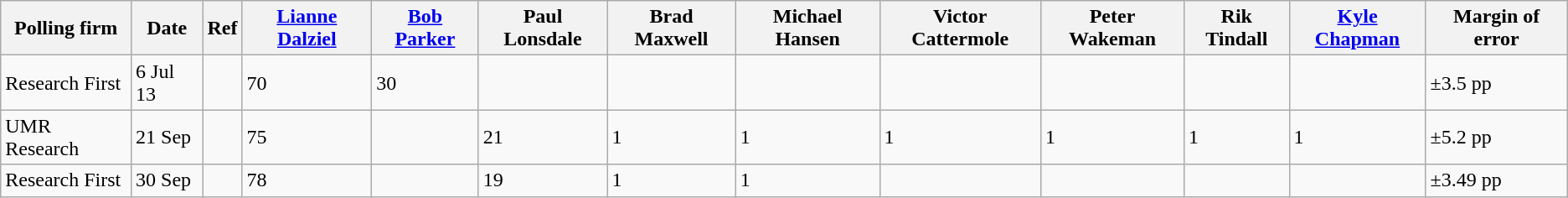<table class="wikitable">
<tr>
<th>Polling firm</th>
<th>Date</th>
<th>Ref</th>
<th><a href='#'>Lianne Dalziel</a></th>
<th><a href='#'>Bob Parker</a></th>
<th>Paul Lonsdale</th>
<th>Brad Maxwell</th>
<th>Michael Hansen</th>
<th>Victor Cattermole</th>
<th>Peter Wakeman</th>
<th>Rik Tindall</th>
<th><a href='#'>Kyle Chapman</a></th>
<th>Margin of error</th>
</tr>
<tr>
<td>Research First</td>
<td>6 Jul 13</td>
<td></td>
<td>70</td>
<td>30</td>
<td></td>
<td></td>
<td></td>
<td></td>
<td></td>
<td></td>
<td></td>
<td>±3.5 pp</td>
</tr>
<tr>
<td>UMR Research</td>
<td>21 Sep</td>
<td></td>
<td>75</td>
<td></td>
<td>21</td>
<td>1</td>
<td>1</td>
<td>1</td>
<td>1</td>
<td>1</td>
<td>1</td>
<td>±5.2 pp</td>
</tr>
<tr>
<td>Research First</td>
<td>30 Sep</td>
<td></td>
<td>78</td>
<td></td>
<td>19</td>
<td>1</td>
<td>1</td>
<td></td>
<td></td>
<td></td>
<td></td>
<td>±3.49 pp</td>
</tr>
</table>
